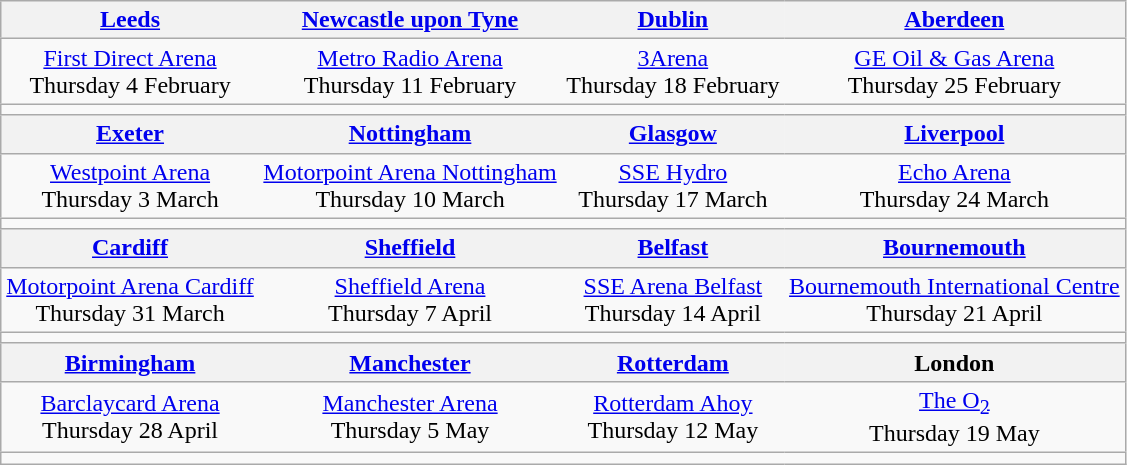<table class="wikitable" style="text-align:center;">
<tr>
<th style="border-left:none; border-right:none;"> <a href='#'>Leeds</a></th>
<th style="border-left:none; border-right:none;"> <a href='#'>Newcastle upon Tyne</a></th>
<th style="border-left:none; border-right:none;"> <a href='#'>Dublin</a></th>
<th style="border-left:none; border-right:none;"> <a href='#'>Aberdeen</a></th>
</tr>
<tr>
<td style="border-left:none; border-right:none;"><a href='#'>First Direct Arena</a><br>Thursday 4 February</td>
<td style="border-left:none; border-right:none;"><a href='#'>Metro Radio Arena</a><br>Thursday 11 February</td>
<td style="border-left:none; border-right:none;"><a href='#'>3Arena</a><br>Thursday 18 February</td>
<td style="border-left:none; border-right:none;"><a href='#'>GE Oil & Gas Arena</a><br>Thursday 25 February</td>
</tr>
<tr>
<td style="border:none;"></td>
<td style="border:none;"></td>
<td style="border:none;"></td>
<td style="border:none;"></td>
</tr>
<tr>
<th style="border-left:none; border-right:none;"> <a href='#'>Exeter</a></th>
<th style="border-left:none; border-right:none;"> <a href='#'>Nottingham</a></th>
<th style="border-left:none; border-right:none;"> <a href='#'>Glasgow</a></th>
<th style="border-left:none; border-right:none;"> <a href='#'>Liverpool</a></th>
</tr>
<tr>
<td style="border-left:none; border-right:none;"><a href='#'>Westpoint Arena</a><br>Thursday 3 March</td>
<td style="border-left:none; border-right:none;"><a href='#'>Motorpoint Arena Nottingham</a><br>Thursday 10 March</td>
<td style="border-left:none; border-right:none;"><a href='#'>SSE Hydro</a><br>Thursday 17 March</td>
<td style="border-left:none; border-right:none;"><a href='#'>Echo Arena</a><br>Thursday 24 March</td>
</tr>
<tr>
<td style="border:none;"></td>
<td style="border:none;"></td>
<td style="border:none;"></td>
<td style="border:none;"></td>
</tr>
<tr>
<th style="border-left:none; border-right:none;"> <a href='#'>Cardiff</a></th>
<th style="border-left:none; border-right:none;"> <a href='#'>Sheffield</a></th>
<th style="border-left:none; border-right:none;"> <a href='#'>Belfast</a></th>
<th style="border-left:none; border-right:none;"> <a href='#'>Bournemouth</a></th>
</tr>
<tr>
<td style="border-left:none; border-right:none;"><a href='#'>Motorpoint Arena Cardiff</a><br>Thursday 31 March</td>
<td style="border-left:none; border-right:none;"><a href='#'>Sheffield Arena</a><br>Thursday 7 April</td>
<td style="border-left:none; border-right:none;"><a href='#'>SSE Arena Belfast</a><br>Thursday 14 April</td>
<td style="border-left:none; border-right:none;"><a href='#'>Bournemouth International Centre</a><br>Thursday 21 April</td>
</tr>
<tr>
<td style="border:none;"></td>
<td style="border:none;"></td>
<td style="border:none;"></td>
<td style="border:none;"></td>
</tr>
<tr>
<th style="border-left:none; border-right:none;"> <a href='#'>Birmingham</a></th>
<th style="border-left:none; border-right:none;"> <a href='#'>Manchester</a></th>
<th style="border-left:none; border-right:none;"> <a href='#'>Rotterdam</a></th>
<th style="border-left:none; border-right:none;"> London</th>
</tr>
<tr>
<td style="border-left:none; border-right:none;"><a href='#'>Barclaycard Arena</a><br>Thursday 28 April</td>
<td style="border-left:none; border-right:none;"><a href='#'>Manchester Arena</a><br>Thursday 5 May</td>
<td style="border-left:none; border-right:none;"><a href='#'>Rotterdam Ahoy</a><br>Thursday 12 May</td>
<td style="border-left:none; border-right:none;"><a href='#'>The O<sub>2</sub></a><br>Thursday 19 May</td>
</tr>
<tr>
<td style="border:none;"></td>
<td style="border:none;"></td>
<td style="border:none;"></td>
<td style="border:none;"></td>
</tr>
</table>
